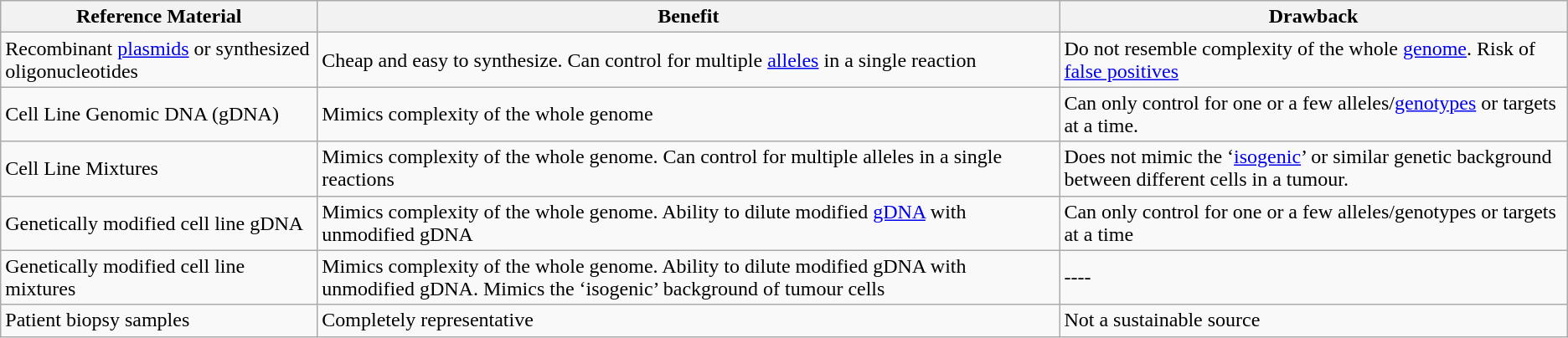<table class="wikitable">
<tr>
<th>Reference Material</th>
<th>Benefit</th>
<th>Drawback</th>
</tr>
<tr>
<td>Recombinant <a href='#'>plasmids</a> or synthesized oligonucleotides</td>
<td>Cheap and easy to synthesize. Can control for multiple <a href='#'>alleles</a> in a single reaction</td>
<td>Do not resemble complexity of the whole <a href='#'>genome</a>. Risk of <a href='#'>false positives</a></td>
</tr>
<tr>
<td>Cell Line Genomic DNA (gDNA)</td>
<td>Mimics complexity of the whole genome</td>
<td>Can only control for one or a few alleles/<a href='#'>genotypes</a> or targets at a time.</td>
</tr>
<tr>
<td>Cell Line Mixtures</td>
<td>Mimics complexity of the whole genome. Can control for multiple alleles in a single reactions</td>
<td>Does not mimic the ‘<a href='#'>isogenic</a>’ or similar genetic background between different cells in a tumour.</td>
</tr>
<tr>
<td>Genetically modified cell line gDNA</td>
<td>Mimics complexity of the whole genome. Ability to dilute modified <a href='#'>gDNA</a> with unmodified gDNA</td>
<td>Can only control for one or a few alleles/genotypes or targets at a time</td>
</tr>
<tr>
<td>Genetically modified cell line mixtures</td>
<td>Mimics complexity of the whole genome. Ability to dilute modified gDNA with unmodified gDNA. Mimics the ‘isogenic’ background of tumour cells</td>
<td>----</td>
</tr>
<tr>
<td>Patient biopsy samples</td>
<td>Completely representative</td>
<td>Not a sustainable source</td>
</tr>
</table>
